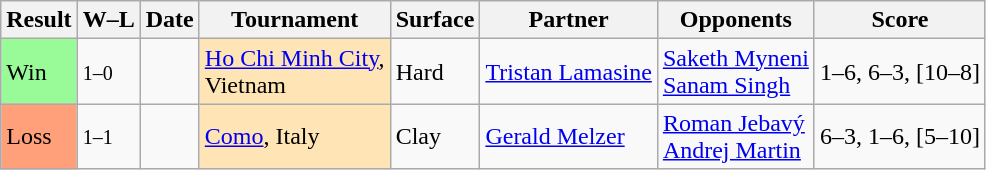<table class="sortable wikitable">
<tr>
<th>Result</th>
<th class="unsortable">W–L</th>
<th>Date</th>
<th>Tournament</th>
<th>Surface</th>
<th>Partner</th>
<th>Opponents</th>
<th class="unsortable">Score</th>
</tr>
<tr>
<td bgcolor=98fb98>Win</td>
<td><small>1–0</small></td>
<td><a href='#'></a></td>
<td bgcolor=moccasin><a href='#'>Ho Chi Minh City</a>, <br> Vietnam</td>
<td>Hard</td>
<td> <a href='#'>Tristan Lamasine</a></td>
<td> <a href='#'>Saketh Myneni</a><br> <a href='#'>Sanam Singh</a></td>
<td>1–6, 6–3, [10–8]</td>
</tr>
<tr>
<td bgcolor=ffa07a>Loss</td>
<td><small>1–1</small></td>
<td><a href='#'></a></td>
<td bgcolor=moccasin><a href='#'>Como</a>, Italy</td>
<td>Clay</td>
<td> <a href='#'>Gerald Melzer</a></td>
<td> <a href='#'>Roman Jebavý</a><br> <a href='#'>Andrej Martin</a></td>
<td>6–3, 1–6, [5–10]</td>
</tr>
</table>
